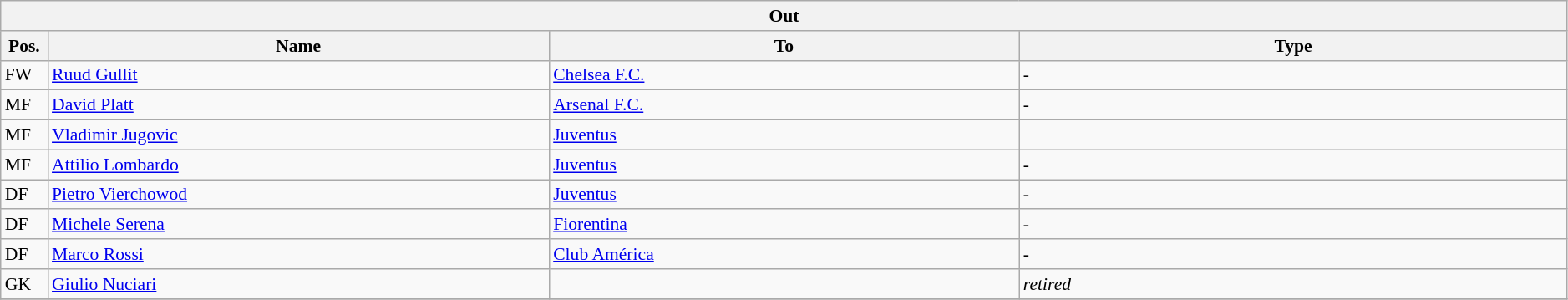<table class="wikitable" style="font-size:90%;width:99%;">
<tr>
<th colspan="4">Out</th>
</tr>
<tr>
<th width=3%>Pos.</th>
<th width=32%>Name</th>
<th width=30%>To</th>
<th width=35%>Type</th>
</tr>
<tr>
<td>FW</td>
<td><a href='#'>Ruud Gullit</a></td>
<td><a href='#'>Chelsea F.C.</a></td>
<td>-</td>
</tr>
<tr>
<td>MF</td>
<td><a href='#'>David Platt</a></td>
<td><a href='#'>Arsenal F.C.</a></td>
<td>-</td>
</tr>
<tr>
<td>MF</td>
<td><a href='#'>Vladimir Jugovic</a></td>
<td><a href='#'>Juventus</a></td>
<td></td>
</tr>
<tr>
<td>MF</td>
<td><a href='#'>Attilio Lombardo</a></td>
<td><a href='#'>Juventus</a></td>
<td>-</td>
</tr>
<tr>
<td>DF</td>
<td><a href='#'>Pietro Vierchowod</a></td>
<td><a href='#'>Juventus</a></td>
<td>-</td>
</tr>
<tr>
<td>DF</td>
<td><a href='#'>Michele Serena</a></td>
<td><a href='#'>Fiorentina</a></td>
<td>-</td>
</tr>
<tr>
<td>DF</td>
<td><a href='#'>Marco Rossi</a></td>
<td><a href='#'>Club América</a></td>
<td>-</td>
</tr>
<tr>
<td>GK</td>
<td><a href='#'>Giulio Nuciari</a></td>
<td></td>
<td><em>retired</em></td>
</tr>
<tr>
</tr>
</table>
